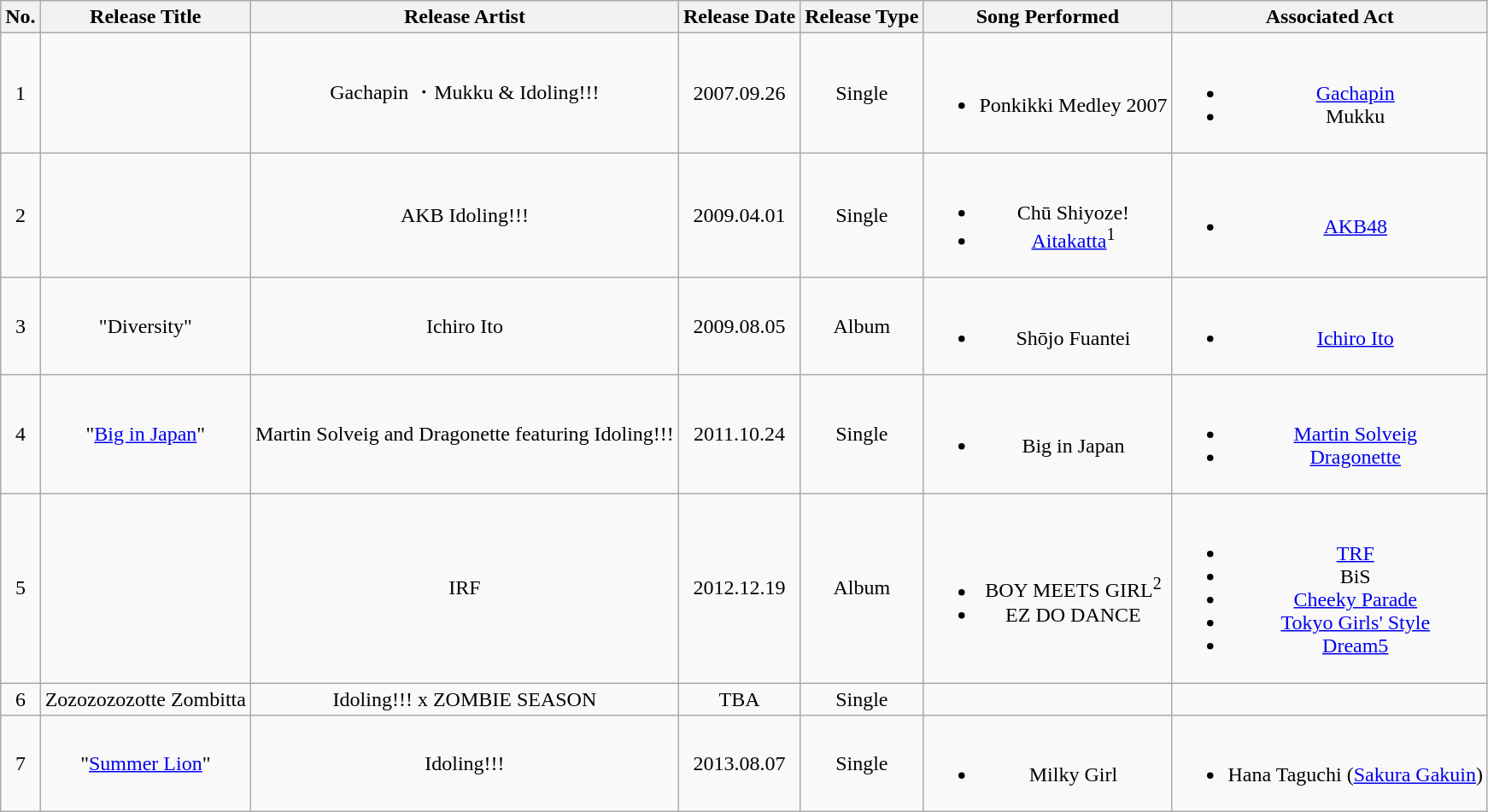<table class="wikitable" style="text-align:center">
<tr>
<th>No.</th>
<th>Release Title</th>
<th>Release Artist</th>
<th>Release Date</th>
<th>Release Type</th>
<th>Song Performed</th>
<th>Associated Act</th>
</tr>
<tr>
<td>1</td>
<td></td>
<td>Gachapin ・Mukku & Idoling!!!</td>
<td>2007.09.26</td>
<td>Single</td>
<td><br><ul><li>Ponkikki Medley 2007</li></ul></td>
<td><br><ul><li><a href='#'>Gachapin</a></li><li>Mukku</li></ul></td>
</tr>
<tr>
<td>2</td>
<td></td>
<td>AKB Idoling!!!</td>
<td>2009.04.01</td>
<td>Single</td>
<td><br><ul><li>Chū Shiyoze!</li><li><a href='#'>Aitakatta</a><sup>1</sup></li></ul></td>
<td><br><ul><li><a href='#'>AKB48</a></li></ul></td>
</tr>
<tr>
<td>3</td>
<td>"Diversity"</td>
<td>Ichiro Ito</td>
<td>2009.08.05</td>
<td>Album</td>
<td><br><ul><li>Shōjo Fuantei</li></ul></td>
<td><br><ul><li><a href='#'>Ichiro Ito</a></li></ul></td>
</tr>
<tr>
<td>4</td>
<td>"<a href='#'>Big in Japan</a>"</td>
<td>Martin Solveig and Dragonette featuring Idoling!!!</td>
<td>2011.10.24</td>
<td>Single</td>
<td><br><ul><li>Big in Japan</li></ul></td>
<td><br><ul><li><a href='#'>Martin Solveig</a></li><li><a href='#'>Dragonette</a></li></ul></td>
</tr>
<tr>
<td>5</td>
<td></td>
<td>IRF</td>
<td>2012.12.19</td>
<td>Album</td>
<td><br><ul><li>BOY MEETS GIRL<sup>2</sup></li><li>EZ DO DANCE</li></ul></td>
<td><br><ul><li><a href='#'>TRF</a></li><li>BiS</li><li><a href='#'>Cheeky Parade</a></li><li><a href='#'>Tokyo Girls' Style</a></li><li><a href='#'>Dream5</a></li></ul></td>
</tr>
<tr>
<td>6</td>
<td>Zozozozozotte Zombitta</td>
<td>Idoling!!! x ZOMBIE SEASON</td>
<td>TBA</td>
<td>Single</td>
<td></td>
</tr>
<tr>
<td>7</td>
<td>"<a href='#'>Summer Lion</a>"</td>
<td>Idoling!!!</td>
<td>2013.08.07</td>
<td>Single</td>
<td><br><ul><li>Milky Girl</li></ul></td>
<td><br><ul><li>Hana Taguchi (<a href='#'>Sakura Gakuin</a>)</li></ul></td>
</tr>
</table>
